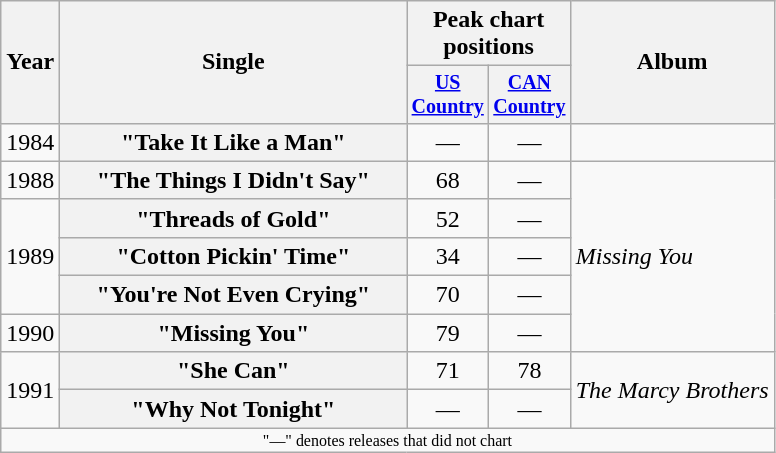<table class="wikitable plainrowheaders" style="text-align:center;">
<tr>
<th rowspan="2">Year</th>
<th rowspan="2" style="width:14em;">Single</th>
<th colspan="2">Peak chart<br>positions</th>
<th rowspan="2">Album</th>
</tr>
<tr style="font-size:smaller;">
<th width="45"><a href='#'>US Country</a><br></th>
<th width="45"><a href='#'>CAN Country</a><br></th>
</tr>
<tr>
<td>1984</td>
<th scope="row">"Take It Like a Man"</th>
<td>—</td>
<td>—</td>
<td></td>
</tr>
<tr>
<td>1988</td>
<th scope="row">"The Things I Didn't Say"</th>
<td>68</td>
<td>—</td>
<td align="left" rowspan="5"><em>Missing You</em></td>
</tr>
<tr>
<td rowspan="3">1989</td>
<th scope="row">"Threads of Gold"</th>
<td>52</td>
<td>—</td>
</tr>
<tr>
<th scope="row">"Cotton Pickin' Time"</th>
<td>34</td>
<td>—</td>
</tr>
<tr>
<th scope="row">"You're Not Even Crying"</th>
<td>70</td>
<td>—</td>
</tr>
<tr>
<td>1990</td>
<th scope="row">"Missing You"</th>
<td>79</td>
<td>—</td>
</tr>
<tr>
<td rowspan="2">1991</td>
<th scope="row">"She Can"</th>
<td>71</td>
<td>78</td>
<td rowspan="2" align="left"><em>The Marcy Brothers</em></td>
</tr>
<tr>
<th scope="row">"Why Not Tonight"</th>
<td>—</td>
<td>—</td>
</tr>
<tr>
<td colspan="5" style="font-size:8pt">"—" denotes releases that did not chart</td>
</tr>
</table>
